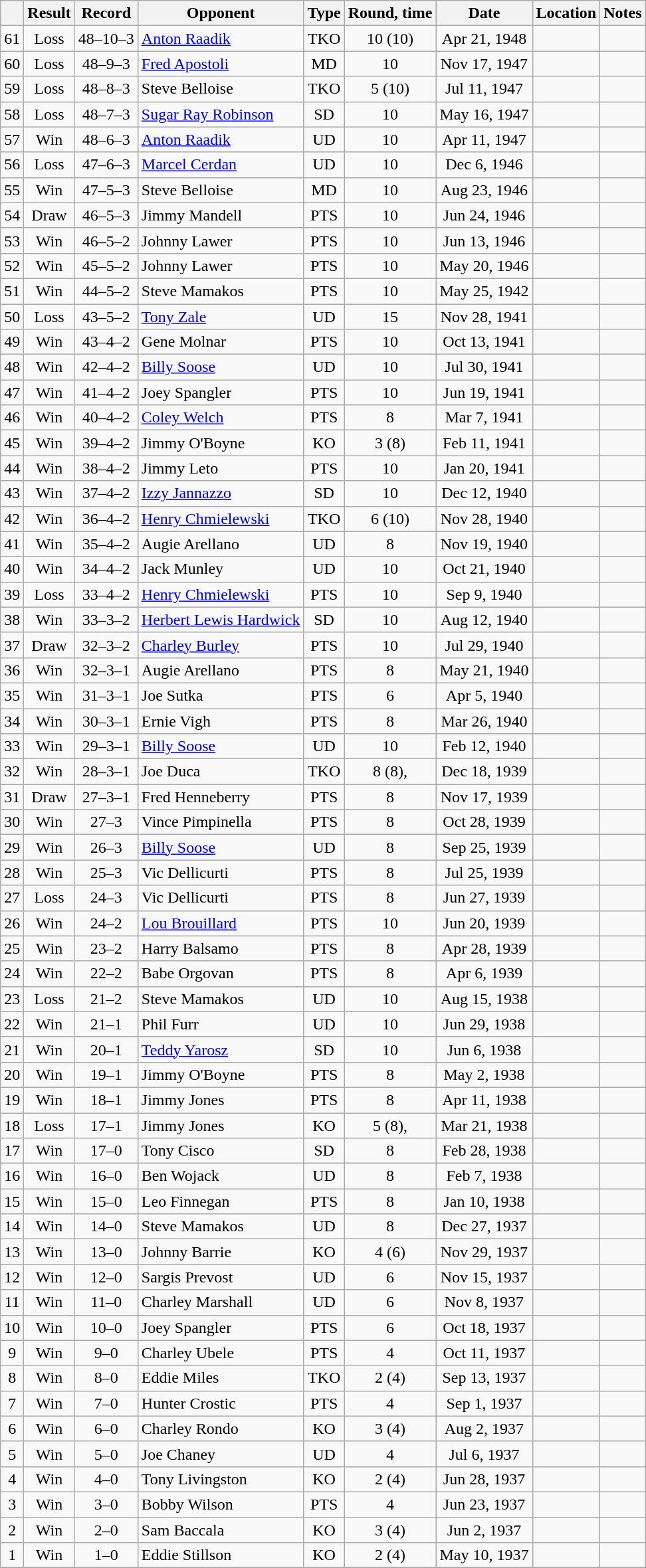<table class="wikitable" style="text-align:center">
<tr>
<th></th>
<th>Result</th>
<th>Record</th>
<th>Opponent</th>
<th>Type</th>
<th>Round, time</th>
<th>Date</th>
<th>Location</th>
<th>Notes</th>
</tr>
<tr>
<td>61</td>
<td>Loss</td>
<td>48–10–3</td>
<td align=left><a href='#'>Anton Raadik</a></td>
<td>TKO</td>
<td>10 (10)</td>
<td>Apr 21, 1948</td>
<td style="text-align:left;"></td>
<td></td>
</tr>
<tr>
<td>60</td>
<td>Loss</td>
<td>48–9–3</td>
<td align=left><a href='#'>Fred Apostoli</a></td>
<td>MD</td>
<td>10</td>
<td>Nov 17, 1947</td>
<td style="text-align:left;"></td>
<td></td>
</tr>
<tr>
<td>59</td>
<td>Loss</td>
<td>48–8–3</td>
<td align=left>Steve Belloise</td>
<td>TKO</td>
<td>5 (10)</td>
<td>Jul 11, 1947</td>
<td style="text-align:left;"></td>
<td></td>
</tr>
<tr>
<td>58</td>
<td>Loss</td>
<td>48–7–3</td>
<td align=left><a href='#'>Sugar Ray Robinson</a></td>
<td>SD</td>
<td>10</td>
<td>May 16, 1947</td>
<td style="text-align:left;"></td>
<td></td>
</tr>
<tr>
<td>57</td>
<td>Win</td>
<td>48–6–3</td>
<td align=left><a href='#'>Anton Raadik</a></td>
<td>UD</td>
<td>10</td>
<td>Apr 11, 1947</td>
<td style="text-align:left;"></td>
<td></td>
</tr>
<tr>
<td>56</td>
<td>Loss</td>
<td>47–6–3</td>
<td align=left><a href='#'>Marcel Cerdan</a></td>
<td>UD</td>
<td>10</td>
<td>Dec 6, 1946</td>
<td style="text-align:left;"></td>
<td></td>
</tr>
<tr>
<td>55</td>
<td>Win</td>
<td>47–5–3</td>
<td align=left>Steve Belloise</td>
<td>MD</td>
<td>10</td>
<td>Aug 23, 1946</td>
<td style="text-align:left;"></td>
<td></td>
</tr>
<tr>
<td>54</td>
<td>Draw</td>
<td>46–5–3</td>
<td align=left>Jimmy Mandell</td>
<td>PTS</td>
<td>10</td>
<td>Jun 24, 1946</td>
<td style="text-align:left;"></td>
<td></td>
</tr>
<tr>
<td>53</td>
<td>Win</td>
<td>46–5–2</td>
<td align=left>Johnny Lawer</td>
<td>PTS</td>
<td>10</td>
<td>Jun 13, 1946</td>
<td style="text-align:left;"></td>
<td></td>
</tr>
<tr>
<td>52</td>
<td>Win</td>
<td>45–5–2</td>
<td align=left>Johnny Lawer</td>
<td>PTS</td>
<td>10</td>
<td>May 20, 1946</td>
<td style="text-align:left;"></td>
<td></td>
</tr>
<tr>
<td>51</td>
<td>Win</td>
<td>44–5–2</td>
<td align=left>Steve Mamakos</td>
<td>PTS</td>
<td>10</td>
<td>May 25, 1942</td>
<td style="text-align:left;"></td>
<td></td>
</tr>
<tr>
<td>50</td>
<td>Loss</td>
<td>43–5–2</td>
<td align=left><a href='#'>Tony Zale</a></td>
<td>UD</td>
<td>15</td>
<td>Nov 28, 1941</td>
<td style="text-align:left;"></td>
<td style="text-align:left;"></td>
</tr>
<tr>
<td>49</td>
<td>Win</td>
<td>43–4–2</td>
<td align=left>Gene Molnar</td>
<td>PTS</td>
<td>10</td>
<td>Oct 13, 1941</td>
<td style="text-align:left;"></td>
<td></td>
</tr>
<tr>
<td>48</td>
<td>Win</td>
<td>42–4–2</td>
<td align=left><a href='#'>Billy Soose</a></td>
<td>UD</td>
<td>10</td>
<td>Jul 30, 1941</td>
<td style="text-align:left;"></td>
<td></td>
</tr>
<tr>
<td>47</td>
<td>Win</td>
<td>41–4–2</td>
<td align=left>Joey Spangler</td>
<td>PTS</td>
<td>10</td>
<td>Jun 19, 1941</td>
<td style="text-align:left;"></td>
<td></td>
</tr>
<tr>
<td>46</td>
<td>Win</td>
<td>40–4–2</td>
<td align=left><a href='#'>Coley Welch</a></td>
<td>PTS</td>
<td>8</td>
<td>Mar 7, 1941</td>
<td style="text-align:left;"></td>
<td></td>
</tr>
<tr>
<td>45</td>
<td>Win</td>
<td>39–4–2</td>
<td align=left>Jimmy O'Boyne</td>
<td>KO</td>
<td>3 (8)</td>
<td>Feb 11, 1941</td>
<td style="text-align:left;"></td>
<td></td>
</tr>
<tr>
<td>44</td>
<td>Win</td>
<td>38–4–2</td>
<td align=left>Jimmy Leto</td>
<td>PTS</td>
<td>10</td>
<td>Jan 20, 1941</td>
<td style="text-align:left;"></td>
<td></td>
</tr>
<tr>
<td>43</td>
<td>Win</td>
<td>37–4–2</td>
<td align=left><a href='#'>Izzy Jannazzo</a></td>
<td>SD</td>
<td>10</td>
<td>Dec 12, 1940</td>
<td style="text-align:left;"></td>
<td></td>
</tr>
<tr>
<td>42</td>
<td>Win</td>
<td>36–4–2</td>
<td align=left><a href='#'>Henry Chmielewski</a></td>
<td>TKO</td>
<td>6 (10)</td>
<td>Nov 28, 1940</td>
<td style="text-align:left;"></td>
<td></td>
</tr>
<tr>
<td>41</td>
<td>Win</td>
<td>35–4–2</td>
<td align=left>Augie Arellano</td>
<td>UD</td>
<td>8</td>
<td>Nov 19, 1940</td>
<td style="text-align:left;"></td>
<td></td>
</tr>
<tr>
<td>40</td>
<td>Win</td>
<td>34–4–2</td>
<td align=left>Jack Munley</td>
<td>UD</td>
<td>10</td>
<td>Oct 21, 1940</td>
<td style="text-align:left;"></td>
<td></td>
</tr>
<tr>
<td>39</td>
<td>Loss</td>
<td>33–4–2</td>
<td align=left><a href='#'>Henry Chmielewski</a></td>
<td>PTS</td>
<td>10</td>
<td>Sep 9, 1940</td>
<td style="text-align:left;"></td>
<td></td>
</tr>
<tr>
<td>38</td>
<td>Win</td>
<td>33–3–2</td>
<td align=left><a href='#'>Herbert Lewis Hardwick</a></td>
<td>SD</td>
<td>10</td>
<td>Aug 12, 1940</td>
<td style="text-align:left;"></td>
<td></td>
</tr>
<tr>
<td>37</td>
<td>Draw</td>
<td>32–3–2</td>
<td align=left><a href='#'>Charley Burley</a></td>
<td>PTS</td>
<td>10</td>
<td>Jul 29, 1940</td>
<td style="text-align:left;"></td>
<td></td>
</tr>
<tr>
<td>36</td>
<td>Win</td>
<td>32–3–1</td>
<td align=left>Augie Arellano</td>
<td>PTS</td>
<td>8</td>
<td>May 21, 1940</td>
<td style="text-align:left;"></td>
<td></td>
</tr>
<tr>
<td>35</td>
<td>Win</td>
<td>31–3–1</td>
<td align=left>Joe Sutka</td>
<td>PTS</td>
<td>6</td>
<td>Apr 5, 1940</td>
<td style="text-align:left;"></td>
<td></td>
</tr>
<tr>
<td>34</td>
<td>Win</td>
<td>30–3–1</td>
<td align=left>Ernie Vigh</td>
<td>PTS</td>
<td>8</td>
<td>Mar 26, 1940</td>
<td style="text-align:left;"></td>
<td></td>
</tr>
<tr>
<td>33</td>
<td>Win</td>
<td>29–3–1</td>
<td align=left><a href='#'>Billy Soose</a></td>
<td>UD</td>
<td>10</td>
<td>Feb 12, 1940</td>
<td style="text-align:left;"></td>
<td></td>
</tr>
<tr>
<td>32</td>
<td>Win</td>
<td>28–3–1</td>
<td align=left>Joe Duca</td>
<td>TKO</td>
<td>8 (8), </td>
<td>Dec 18, 1939</td>
<td style="text-align:left;"></td>
<td></td>
</tr>
<tr>
<td>31</td>
<td>Draw</td>
<td>27–3–1</td>
<td align=left>Fred Henneberry</td>
<td>PTS</td>
<td>8</td>
<td>Nov 17, 1939</td>
<td style="text-align:left;"></td>
<td></td>
</tr>
<tr>
<td>30</td>
<td>Win</td>
<td>27–3</td>
<td align=left>Vince Pimpinella</td>
<td>PTS</td>
<td>8</td>
<td>Oct 28, 1939</td>
<td style="text-align:left;"></td>
<td></td>
</tr>
<tr>
<td>29</td>
<td>Win</td>
<td>26–3</td>
<td align=left><a href='#'>Billy Soose</a></td>
<td>UD</td>
<td>8</td>
<td>Sep 25, 1939</td>
<td style="text-align:left;"></td>
<td></td>
</tr>
<tr>
<td>28</td>
<td>Win</td>
<td>25–3</td>
<td align=left>Vic Dellicurti</td>
<td>PTS</td>
<td>8</td>
<td>Jul 25, 1939</td>
<td style="text-align:left;"></td>
<td></td>
</tr>
<tr>
<td>27</td>
<td>Loss</td>
<td>24–3</td>
<td align=left>Vic Dellicurti</td>
<td>PTS</td>
<td>8</td>
<td>Jun 27, 1939</td>
<td style="text-align:left;"></td>
<td></td>
</tr>
<tr>
<td>26</td>
<td>Win</td>
<td>24–2</td>
<td align=left><a href='#'>Lou Brouillard</a></td>
<td>PTS</td>
<td>10</td>
<td>Jun 20, 1939</td>
<td style="text-align:left;"></td>
<td></td>
</tr>
<tr>
<td>25</td>
<td>Win</td>
<td>23–2</td>
<td align=left>Harry Balsamo</td>
<td>PTS</td>
<td>8</td>
<td>Apr 28, 1939</td>
<td style="text-align:left;"></td>
<td></td>
</tr>
<tr>
<td>24</td>
<td>Win</td>
<td>22–2</td>
<td align=left>Babe Orgovan</td>
<td>PTS</td>
<td>8</td>
<td>Apr 6, 1939</td>
<td style="text-align:left;"></td>
<td></td>
</tr>
<tr>
<td>23</td>
<td>Loss</td>
<td>21–2</td>
<td align=left>Steve Mamakos</td>
<td>UD</td>
<td>10</td>
<td>Aug 15, 1938</td>
<td style="text-align:left;"></td>
<td></td>
</tr>
<tr>
<td>22</td>
<td>Win</td>
<td>21–1</td>
<td align=left>Phil Furr</td>
<td>UD</td>
<td>10</td>
<td>Jun 29, 1938</td>
<td style="text-align:left;"></td>
<td></td>
</tr>
<tr>
<td>21</td>
<td>Win</td>
<td>20–1</td>
<td align=left><a href='#'>Teddy Yarosz</a></td>
<td>SD</td>
<td>10</td>
<td>Jun 6, 1938</td>
<td style="text-align:left;"></td>
<td></td>
</tr>
<tr>
<td>20</td>
<td>Win</td>
<td>19–1</td>
<td align=left>Jimmy O'Boyne</td>
<td>PTS</td>
<td>8</td>
<td>May 2, 1938</td>
<td style="text-align:left;"></td>
<td></td>
</tr>
<tr>
<td>19</td>
<td>Win</td>
<td>18–1</td>
<td align=left>Jimmy Jones</td>
<td>PTS</td>
<td>8</td>
<td>Apr 11, 1938</td>
<td style="text-align:left;"></td>
<td></td>
</tr>
<tr>
<td>18</td>
<td>Loss</td>
<td>17–1</td>
<td align=left>Jimmy Jones</td>
<td>KO</td>
<td>5 (8), </td>
<td>Mar 21, 1938</td>
<td style="text-align:left;"></td>
<td></td>
</tr>
<tr>
<td>17</td>
<td>Win</td>
<td>17–0</td>
<td align=left>Tony Cisco</td>
<td>SD</td>
<td>8</td>
<td>Feb 28, 1938</td>
<td style="text-align:left;"></td>
<td></td>
</tr>
<tr>
<td>16</td>
<td>Win</td>
<td>16–0</td>
<td align=left>Ben Wojack</td>
<td>UD</td>
<td>8</td>
<td>Feb 7, 1938</td>
<td style="text-align:left;"></td>
<td></td>
</tr>
<tr>
<td>15</td>
<td>Win</td>
<td>15–0</td>
<td align=left>Leo Finnegan</td>
<td>PTS</td>
<td>8</td>
<td>Jan 10, 1938</td>
<td style="text-align:left;"></td>
<td></td>
</tr>
<tr>
<td>14</td>
<td>Win</td>
<td>14–0</td>
<td align=left>Steve Mamakos</td>
<td>UD</td>
<td>8</td>
<td>Dec 27, 1937</td>
<td style="text-align:left;"></td>
<td></td>
</tr>
<tr>
<td>13</td>
<td>Win</td>
<td>13–0</td>
<td align=left>Johnny Barrie</td>
<td>KO</td>
<td>4 (6)</td>
<td>Nov 29, 1937</td>
<td style="text-align:left;"></td>
<td></td>
</tr>
<tr>
<td>12</td>
<td>Win</td>
<td>12–0</td>
<td align=left>Sargis Prevost</td>
<td>UD</td>
<td>6</td>
<td>Nov 15, 1937</td>
<td style="text-align:left;"></td>
<td></td>
</tr>
<tr>
<td>11</td>
<td>Win</td>
<td>11–0</td>
<td align=left>Charley Marshall</td>
<td>UD</td>
<td>6</td>
<td>Nov 8, 1937</td>
<td style="text-align:left;"></td>
<td></td>
</tr>
<tr>
<td>10</td>
<td>Win</td>
<td>10–0</td>
<td align=left>Joey Spangler</td>
<td>PTS</td>
<td>6</td>
<td>Oct 18, 1937</td>
<td style="text-align:left;"></td>
<td></td>
</tr>
<tr>
<td>9</td>
<td>Win</td>
<td>9–0</td>
<td align=left>Charley Ubele</td>
<td>PTS</td>
<td>4</td>
<td>Oct 11, 1937</td>
<td style="text-align:left;"></td>
<td></td>
</tr>
<tr>
<td>8</td>
<td>Win</td>
<td>8–0</td>
<td align=left>Eddie Miles</td>
<td>TKO</td>
<td>2 (4)</td>
<td>Sep 13, 1937</td>
<td style="text-align:left;"></td>
<td></td>
</tr>
<tr>
<td>7</td>
<td>Win</td>
<td>7–0</td>
<td align=left>Hunter Crostic</td>
<td>PTS</td>
<td>4</td>
<td>Sep 1, 1937</td>
<td style="text-align:left;"></td>
<td></td>
</tr>
<tr>
<td>6</td>
<td>Win</td>
<td>6–0</td>
<td align=left>Charley Rondo</td>
<td>KO</td>
<td>3 (4)</td>
<td>Aug 2, 1937</td>
<td style="text-align:left;"></td>
<td></td>
</tr>
<tr>
<td>5</td>
<td>Win</td>
<td>5–0</td>
<td align=left>Joe Chaney</td>
<td>UD</td>
<td>4</td>
<td>Jul 6, 1937</td>
<td style="text-align:left;"></td>
<td></td>
</tr>
<tr>
<td>4</td>
<td>Win</td>
<td>4–0</td>
<td align=left>Tony Livingston</td>
<td>KO</td>
<td>2 (4)</td>
<td>Jun 28, 1937</td>
<td style="text-align:left;"></td>
<td></td>
</tr>
<tr>
<td>3</td>
<td>Win</td>
<td>3–0</td>
<td align=left>Bobby Wilson</td>
<td>PTS</td>
<td>4</td>
<td>Jun 23, 1937</td>
<td style="text-align:left;"></td>
<td></td>
</tr>
<tr>
<td>2</td>
<td>Win</td>
<td>2–0</td>
<td align=left>Sam Baccala</td>
<td>KO</td>
<td>3 (4)</td>
<td>Jun 2, 1937</td>
<td style="text-align:left;"></td>
<td></td>
</tr>
<tr>
<td>1</td>
<td>Win</td>
<td>1–0</td>
<td align=left>Eddie Stillson</td>
<td>KO</td>
<td>2 (4)</td>
<td>May 10, 1937</td>
<td style="text-align:left;"></td>
<td></td>
</tr>
<tr>
</tr>
</table>
